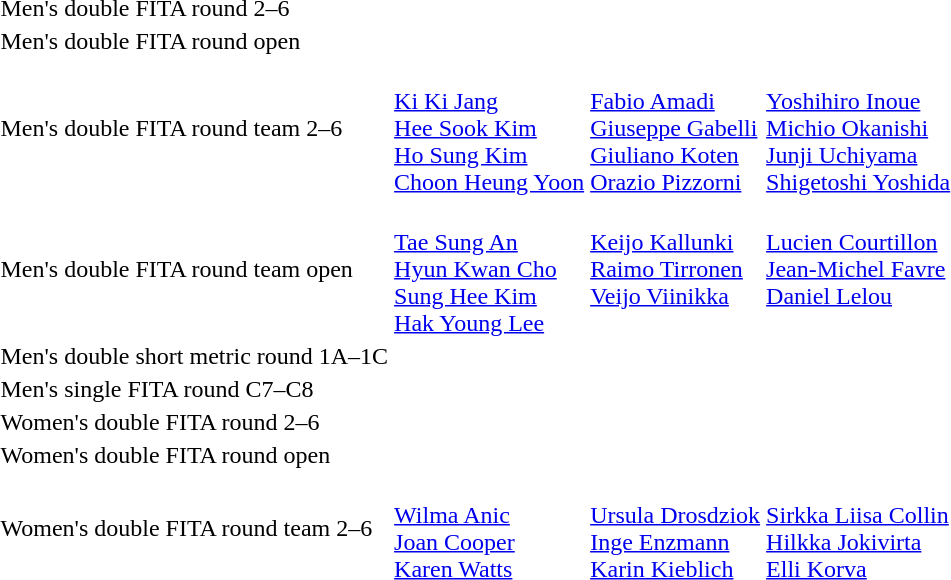<table>
<tr>
<td>Men's double FITA round 2–6<br></td>
<td></td>
<td></td>
<td></td>
</tr>
<tr>
<td>Men's double FITA round open<br></td>
<td></td>
<td></td>
<td></td>
</tr>
<tr>
<td>Men's double FITA round team 2–6<br></td>
<td valign=top> <br> <a href='#'>Ki Ki Jang</a> <br> <a href='#'>Hee Sook Kim</a> <br> <a href='#'>Ho Sung Kim</a> <br> <a href='#'>Choon Heung Yoon</a></td>
<td valign=top> <br> <a href='#'>Fabio Amadi</a> <br> <a href='#'>Giuseppe Gabelli</a> <br> <a href='#'>Giuliano Koten</a> <br> <a href='#'>Orazio Pizzorni</a></td>
<td valign=top> <br> <a href='#'>Yoshihiro Inoue</a> <br> <a href='#'>Michio Okanishi</a> <br> <a href='#'>Junji Uchiyama</a> <br> <a href='#'>Shigetoshi Yoshida</a></td>
</tr>
<tr>
<td>Men's double FITA round team open<br></td>
<td valign=top> <br> <a href='#'>Tae Sung An</a> <br> <a href='#'>Hyun Kwan Cho</a> <br> <a href='#'>Sung Hee Kim</a> <br> <a href='#'>Hak Young Lee</a></td>
<td valign=top> <br> <a href='#'>Keijo Kallunki</a> <br> <a href='#'>Raimo Tirronen</a> <br> <a href='#'>Veijo Viinikka</a></td>
<td valign=top> <br> <a href='#'>Lucien Courtillon</a> <br> <a href='#'>Jean-Michel Favre</a> <br> <a href='#'>Daniel Lelou</a></td>
</tr>
<tr>
<td>Men's double short metric round 1A–1C<br></td>
<td></td>
<td></td>
<td></td>
</tr>
<tr>
<td>Men's single FITA round C7–C8<br></td>
<td></td>
<td></td>
<td></td>
</tr>
<tr>
<td>Women's double FITA round 2–6<br></td>
<td></td>
<td></td>
<td></td>
</tr>
<tr>
<td>Women's double FITA round open<br></td>
<td></td>
<td></td>
<td></td>
</tr>
<tr>
<td>Women's double FITA round team 2–6<br></td>
<td valign=top> <br> <a href='#'>Wilma Anic</a> <br> <a href='#'>Joan Cooper</a> <br> <a href='#'>Karen Watts</a></td>
<td valign=top> <br> <a href='#'>Ursula Drosdziok</a> <br> <a href='#'>Inge Enzmann</a> <br> <a href='#'>Karin Kieblich</a></td>
<td valign=top> <br> <a href='#'>Sirkka Liisa Collin</a> <br> <a href='#'>Hilkka Jokivirta</a> <br> <a href='#'>Elli Korva</a></td>
</tr>
</table>
